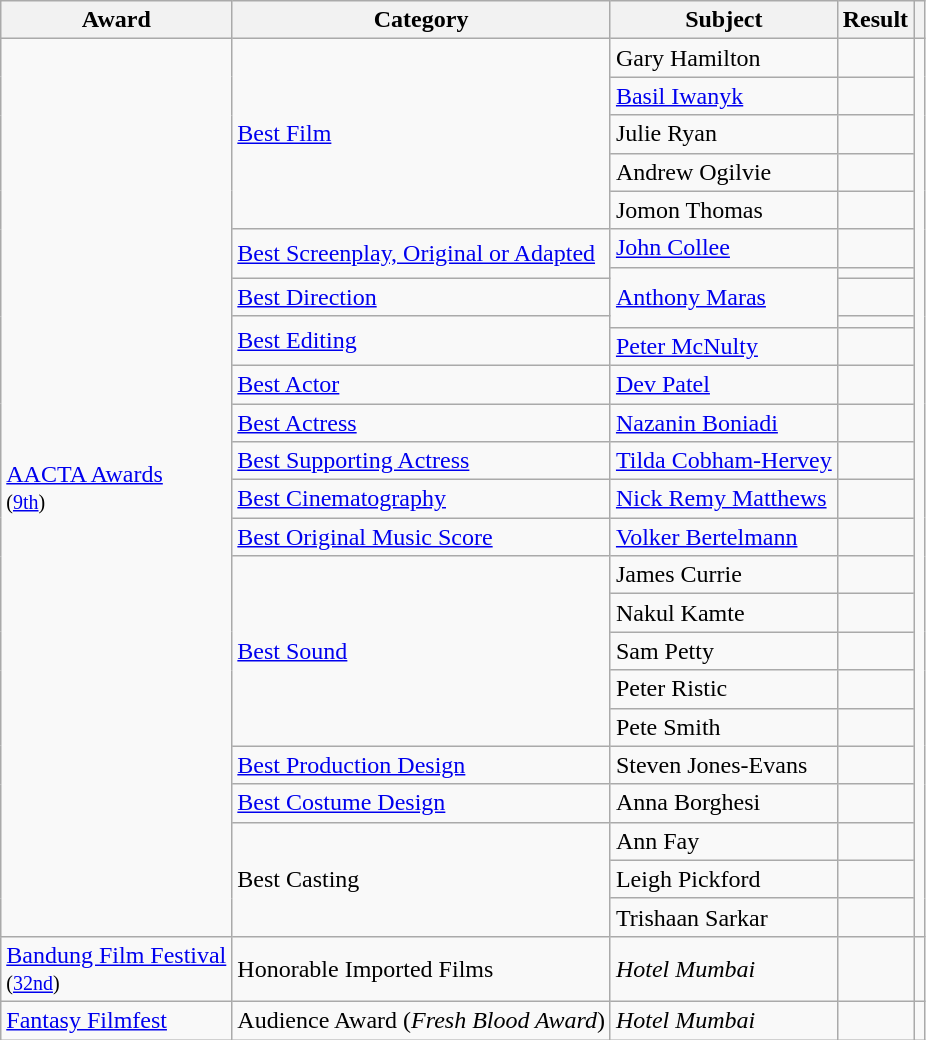<table class="wikitable">
<tr>
<th>Award</th>
<th>Category</th>
<th>Subject</th>
<th>Result</th>
<th></th>
</tr>
<tr>
<td rowspan="25"><a href='#'>AACTA Awards</a><br><small>(<a href='#'>9th</a>)</small></td>
<td rowspan="5"><a href='#'>Best Film</a></td>
<td>Gary Hamilton</td>
<td></td>
<td rowspan="25"></td>
</tr>
<tr>
<td><a href='#'>Basil Iwanyk</a></td>
<td></td>
</tr>
<tr>
<td>Julie Ryan</td>
<td></td>
</tr>
<tr>
<td>Andrew Ogilvie</td>
<td></td>
</tr>
<tr>
<td>Jomon Thomas</td>
<td></td>
</tr>
<tr>
<td rowspan=2><a href='#'>Best Screenplay, Original or Adapted</a></td>
<td><a href='#'>John Collee</a></td>
<td></td>
</tr>
<tr>
<td rowspan=3><a href='#'>Anthony Maras</a></td>
<td></td>
</tr>
<tr>
<td><a href='#'>Best Direction</a></td>
<td></td>
</tr>
<tr>
<td rowspan=2><a href='#'>Best Editing</a></td>
<td></td>
</tr>
<tr>
<td><a href='#'>Peter McNulty</a></td>
<td></td>
</tr>
<tr>
<td><a href='#'>Best Actor</a></td>
<td><a href='#'>Dev Patel</a></td>
<td></td>
</tr>
<tr>
<td><a href='#'>Best Actress</a></td>
<td><a href='#'>Nazanin Boniadi</a></td>
<td></td>
</tr>
<tr>
<td><a href='#'>Best Supporting Actress</a></td>
<td><a href='#'>Tilda Cobham-Hervey</a></td>
<td></td>
</tr>
<tr>
<td><a href='#'>Best Cinematography</a></td>
<td><a href='#'>Nick Remy Matthews</a></td>
<td></td>
</tr>
<tr>
<td><a href='#'>Best Original Music Score</a></td>
<td><a href='#'>Volker Bertelmann</a></td>
<td></td>
</tr>
<tr>
<td rowspan=5><a href='#'>Best Sound</a></td>
<td>James Currie</td>
<td></td>
</tr>
<tr>
<td>Nakul Kamte</td>
<td></td>
</tr>
<tr>
<td>Sam Petty</td>
<td></td>
</tr>
<tr>
<td>Peter Ristic</td>
<td></td>
</tr>
<tr>
<td>Pete Smith</td>
<td></td>
</tr>
<tr>
<td><a href='#'>Best Production Design</a></td>
<td>Steven Jones-Evans</td>
<td></td>
</tr>
<tr>
<td><a href='#'>Best Costume Design</a></td>
<td>Anna Borghesi</td>
<td></td>
</tr>
<tr>
<td rowspan=3>Best Casting</td>
<td>Ann Fay</td>
<td></td>
</tr>
<tr>
<td>Leigh Pickford</td>
<td></td>
</tr>
<tr>
<td>Trishaan Sarkar</td>
<td></td>
</tr>
<tr>
<td><a href='#'>Bandung Film Festival</a><br><small>(<a href='#'>32nd</a>)</small></td>
<td>Honorable Imported Films</td>
<td><em>Hotel Mumbai</em></td>
<td></td>
<td style="text-align:center;"></td>
</tr>
<tr>
<td><a href='#'>Fantasy Filmfest</a></td>
<td>Audience Award (<em>Fresh Blood Award</em>)</td>
<td><em>Hotel Mumbai</em></td>
<td></td>
<td style="text-align:center;"></td>
</tr>
</table>
